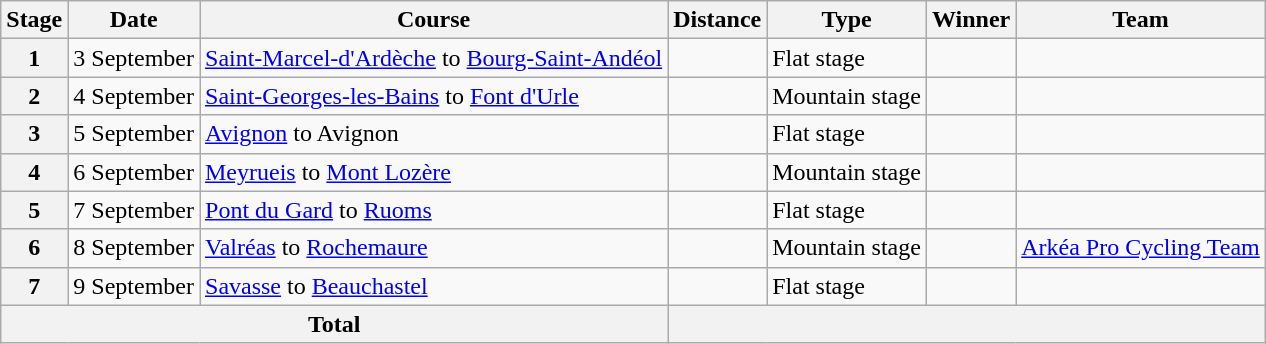<table class=wikitable>
<tr>
<th>Stage</th>
<th>Date</th>
<th>Course</th>
<th>Distance</th>
<th>Type</th>
<th>Winner</th>
<th>Team</th>
</tr>
<tr>
<th align=center>1</th>
<td align=center>3 September</td>
<td><a href='#'>Saint-Marcel-d'Ardèche</a> to <a href='#'>Bourg-Saint-Andéol</a></td>
<td align=center></td>
<td> Flat stage</td>
<td></td>
<td></td>
</tr>
<tr>
<th align=center>2</th>
<td align=center>4 September</td>
<td><a href='#'>Saint-Georges-les-Bains</a> to <a href='#'>Font d'Urle</a></td>
<td align=center></td>
<td> Mountain stage</td>
<td></td>
<td></td>
</tr>
<tr>
<th align=center>3</th>
<td align=center>5 September</td>
<td><a href='#'>Avignon</a> to Avignon</td>
<td align=center></td>
<td> Flat stage</td>
<td></td>
<td></td>
</tr>
<tr>
<th align=center>4</th>
<td align=center>6 September</td>
<td><a href='#'>Meyrueis</a> to <a href='#'>Mont Lozère</a></td>
<td align=center></td>
<td> Mountain stage</td>
<td></td>
<td></td>
</tr>
<tr>
<th align=center>5</th>
<td align=center>7 September</td>
<td><a href='#'>Pont du Gard</a> to <a href='#'>Ruoms</a></td>
<td align=center></td>
<td> Flat stage</td>
<td></td>
<td></td>
</tr>
<tr>
<th align=center>6</th>
<td align=center>8 September</td>
<td><a href='#'>Valréas</a> to <a href='#'>Rochemaure</a></td>
<td align=center></td>
<td> Mountain stage</td>
<td></td>
<td><a href='#'>Arkéa Pro Cycling Team</a></td>
</tr>
<tr>
<th align=center>7</th>
<td align=center>9 September</td>
<td><a href='#'>Savasse</a> to <a href='#'>Beauchastel</a></td>
<td align=center></td>
<td> Flat stage</td>
<td></td>
<td></td>
</tr>
<tr>
<th colspan=3>Total</th>
<th colspan=5></th>
</tr>
</table>
